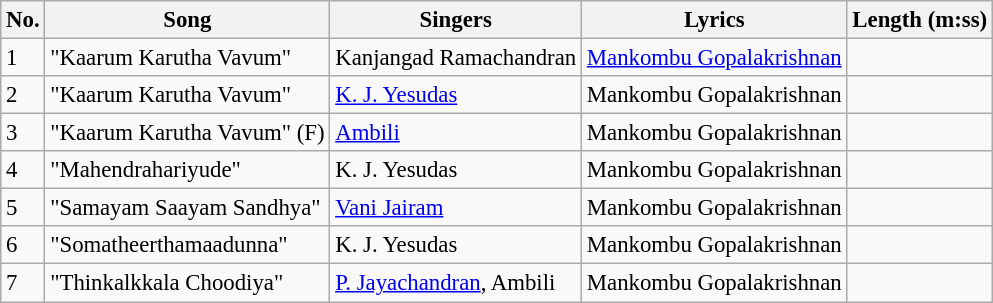<table class="wikitable" style="font-size:95%;">
<tr>
<th>No.</th>
<th>Song</th>
<th>Singers</th>
<th>Lyrics</th>
<th>Length (m:ss)</th>
</tr>
<tr>
<td>1</td>
<td>"Kaarum Karutha Vavum"</td>
<td>Kanjangad Ramachandran</td>
<td><a href='#'>Mankombu Gopalakrishnan</a></td>
<td></td>
</tr>
<tr>
<td>2</td>
<td>"Kaarum Karutha Vavum"</td>
<td><a href='#'>K. J. Yesudas</a></td>
<td>Mankombu Gopalakrishnan</td>
<td></td>
</tr>
<tr>
<td>3</td>
<td>"Kaarum Karutha Vavum" (F)</td>
<td><a href='#'>Ambili</a></td>
<td>Mankombu Gopalakrishnan</td>
<td></td>
</tr>
<tr>
<td>4</td>
<td>"Mahendrahariyude"</td>
<td>K. J. Yesudas</td>
<td>Mankombu Gopalakrishnan</td>
<td></td>
</tr>
<tr>
<td>5</td>
<td>"Samayam Saayam Sandhya"</td>
<td><a href='#'>Vani Jairam</a></td>
<td>Mankombu Gopalakrishnan</td>
<td></td>
</tr>
<tr>
<td>6</td>
<td>"Somatheerthamaadunna"</td>
<td>K. J. Yesudas</td>
<td>Mankombu Gopalakrishnan</td>
<td></td>
</tr>
<tr>
<td>7</td>
<td>"Thinkalkkala Choodiya"</td>
<td><a href='#'>P. Jayachandran</a>, Ambili</td>
<td>Mankombu Gopalakrishnan</td>
<td></td>
</tr>
</table>
